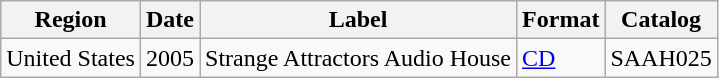<table class="wikitable">
<tr>
<th>Region</th>
<th>Date</th>
<th>Label</th>
<th>Format</th>
<th>Catalog</th>
</tr>
<tr>
<td>United States</td>
<td>2005</td>
<td>Strange Attractors Audio House</td>
<td><a href='#'>CD</a></td>
<td>SAAH025</td>
</tr>
</table>
